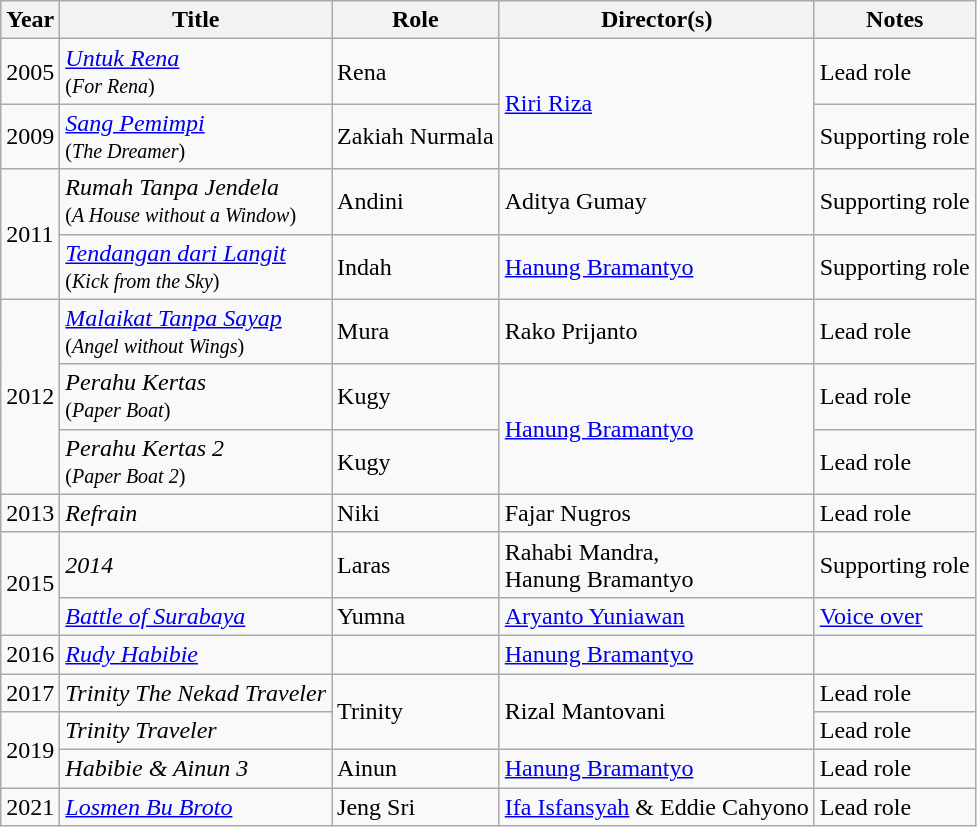<table class="wikitable sortable">
<tr>
<th>Year</th>
<th>Title</th>
<th>Role</th>
<th>Director(s)</th>
<th>Notes</th>
</tr>
<tr>
<td>2005</td>
<td><em><a href='#'>Untuk Rena</a></em> <br><small>(<em>For Rena</em>)</small></td>
<td>Rena</td>
<td rowspan="2"><a href='#'>Riri Riza</a></td>
<td>Lead role</td>
</tr>
<tr>
<td>2009</td>
<td><em><a href='#'>Sang Pemimpi</a></em> <br><small>(<em>The Dreamer</em>)</small></td>
<td>Zakiah Nurmala</td>
<td>Supporting role</td>
</tr>
<tr>
<td rowspan="2">2011</td>
<td><em>Rumah Tanpa Jendela</em> <br><small>(<em>A House without a Window</em>)</small></td>
<td>Andini</td>
<td>Aditya Gumay</td>
<td>Supporting role</td>
</tr>
<tr>
<td><em><a href='#'>Tendangan dari Langit</a></em> <br><small>(<em>Kick from the Sky</em>)</small></td>
<td>Indah</td>
<td><a href='#'>Hanung Bramantyo</a></td>
<td>Supporting role</td>
</tr>
<tr>
<td rowspan="3">2012</td>
<td><em><a href='#'>Malaikat Tanpa Sayap</a></em> <br><small>(<em>Angel without Wings</em>)</small></td>
<td>Mura</td>
<td>Rako Prijanto</td>
<td>Lead role</td>
</tr>
<tr>
<td><em>Perahu Kertas</em> <br><small>(<em>Paper Boat</em>)</small></td>
<td>Kugy</td>
<td rowspan="2"><a href='#'>Hanung Bramantyo</a></td>
<td>Lead role</td>
</tr>
<tr>
<td><em>Perahu Kertas 2</em> <br><small>(<em>Paper Boat 2</em>)</small></td>
<td>Kugy</td>
<td>Lead role</td>
</tr>
<tr>
<td>2013</td>
<td><em>Refrain</em></td>
<td>Niki</td>
<td>Fajar Nugros</td>
<td>Lead role</td>
</tr>
<tr>
<td rowspan="2">2015</td>
<td><em>2014</em></td>
<td>Laras</td>
<td>Rahabi Mandra, <br>Hanung Bramantyo</td>
<td>Supporting role</td>
</tr>
<tr>
<td><em><a href='#'>Battle of Surabaya</a></em></td>
<td>Yumna</td>
<td><a href='#'>Aryanto Yuniawan</a></td>
<td><a href='#'>Voice over</a></td>
</tr>
<tr>
<td>2016</td>
<td><em><a href='#'>Rudy Habibie</a></em></td>
<td></td>
<td><a href='#'>Hanung Bramantyo</a></td>
</tr>
<tr>
<td>2017</td>
<td><em>Trinity The Nekad Traveler</em></td>
<td rowspan="2">Trinity</td>
<td rowspan="2">Rizal Mantovani</td>
<td>Lead role</td>
</tr>
<tr>
<td rowspan="2">2019</td>
<td><em>Trinity Traveler</em></td>
<td>Lead role</td>
</tr>
<tr>
<td><em>Habibie & Ainun 3</em></td>
<td>Ainun</td>
<td><a href='#'>Hanung Bramantyo</a></td>
<td>Lead role</td>
</tr>
<tr>
<td>2021</td>
<td><em><a href='#'>Losmen Bu Broto</a></em></td>
<td>Jeng Sri</td>
<td><a href='#'>Ifa Isfansyah</a> & Eddie Cahyono</td>
<td>Lead role</td>
</tr>
</table>
